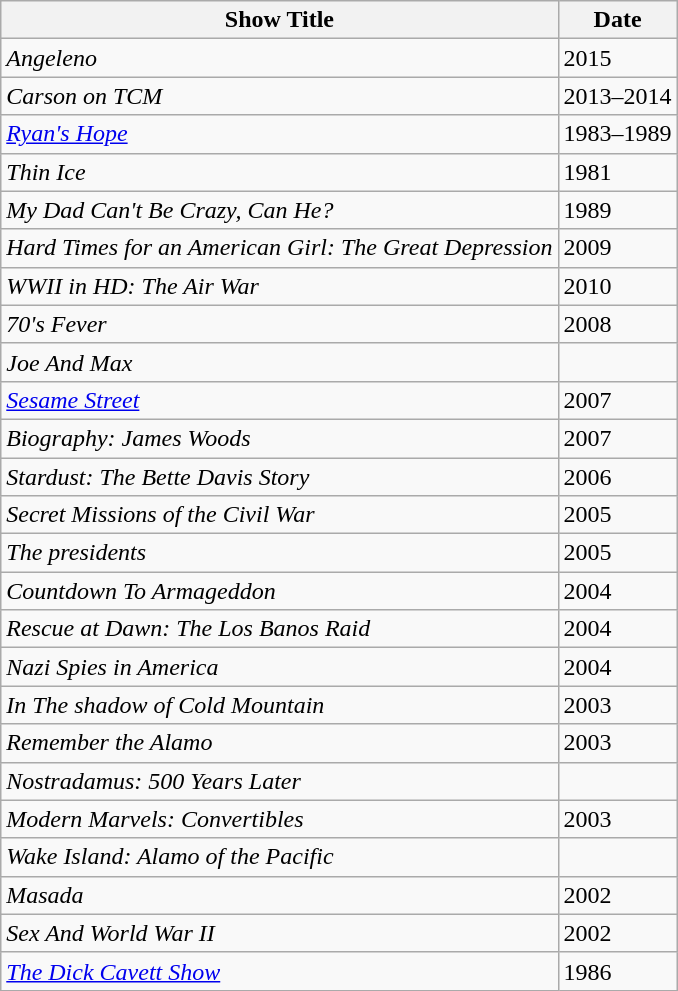<table class="wikitable sortable mw-collapsible">
<tr>
<th>Show Title</th>
<th>Date</th>
</tr>
<tr>
<td><em>Angeleno</em></td>
<td>2015</td>
</tr>
<tr>
<td><em>Carson on TCM</em></td>
<td>2013–2014</td>
</tr>
<tr>
<td><em><a href='#'>Ryan's Hope</a></em></td>
<td>1983–1989</td>
</tr>
<tr>
<td><em>Thin Ice</em></td>
<td>1981</td>
</tr>
<tr>
<td><em>My Dad Can't Be Crazy, Can He?</em></td>
<td>1989</td>
</tr>
<tr>
<td><em>Hard Times for an American Girl: The Great Depression</em></td>
<td>2009</td>
</tr>
<tr>
<td><em>WWII in HD: The Air War</em></td>
<td>2010</td>
</tr>
<tr>
<td><em>70's Fever</em></td>
<td>2008</td>
</tr>
<tr>
<td><em>Joe And Max</em></td>
<td></td>
</tr>
<tr>
<td><em><a href='#'>Sesame Street</a></em></td>
<td>2007</td>
</tr>
<tr>
<td><em>Biography: James Woods</em></td>
<td>2007</td>
</tr>
<tr>
<td><em>Stardust: The Bette Davis Story</em></td>
<td>2006</td>
</tr>
<tr>
<td><em>Secret Missions of the Civil War</em></td>
<td>2005</td>
</tr>
<tr>
<td><em>The presidents</em></td>
<td>2005</td>
</tr>
<tr>
<td><em>Countdown To Armageddon</em></td>
<td>2004</td>
</tr>
<tr>
<td><em>Rescue at Dawn: The Los Banos Raid</em></td>
<td>2004</td>
</tr>
<tr>
<td><em>Nazi Spies in America</em></td>
<td>2004</td>
</tr>
<tr>
<td><em>In The shadow of Cold Mountain</em></td>
<td>2003</td>
</tr>
<tr>
<td><em>Remember the Alamo</em></td>
<td>2003</td>
</tr>
<tr>
<td><em>Nostradamus: 500 Years Later</em></td>
<td></td>
</tr>
<tr>
<td><em>Modern Marvels: Convertibles</em></td>
<td>2003</td>
</tr>
<tr>
<td><em>Wake Island: Alamo of the Pacific</em></td>
<td></td>
</tr>
<tr>
<td><em>Masada</em></td>
<td>2002</td>
</tr>
<tr>
<td><em>Sex And World War II</em></td>
<td>2002</td>
</tr>
<tr>
<td><em><a href='#'>The Dick Cavett Show</a></em></td>
<td>1986</td>
</tr>
</table>
